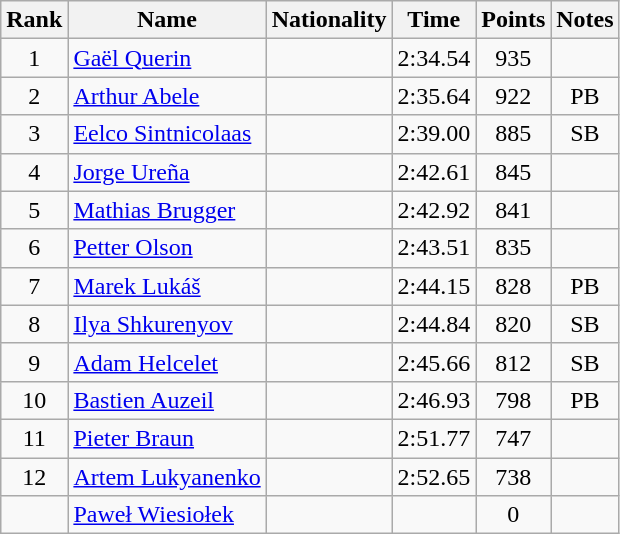<table class="wikitable sortable" style="text-align:center">
<tr>
<th>Rank</th>
<th>Name</th>
<th>Nationality</th>
<th>Time</th>
<th>Points</th>
<th>Notes</th>
</tr>
<tr>
<td>1</td>
<td align="left"><a href='#'>Gaël Querin</a></td>
<td align=left></td>
<td>2:34.54</td>
<td>935</td>
<td></td>
</tr>
<tr>
<td>2</td>
<td align="left"><a href='#'>Arthur Abele</a></td>
<td align=left></td>
<td>2:35.64</td>
<td>922</td>
<td>PB</td>
</tr>
<tr>
<td>3</td>
<td align="left"><a href='#'>Eelco Sintnicolaas</a></td>
<td align=left></td>
<td>2:39.00</td>
<td>885</td>
<td>SB</td>
</tr>
<tr>
<td>4</td>
<td align="left"><a href='#'>Jorge Ureña</a></td>
<td align=left></td>
<td>2:42.61</td>
<td>845</td>
<td></td>
</tr>
<tr>
<td>5</td>
<td align="left"><a href='#'>Mathias Brugger</a></td>
<td align=left></td>
<td>2:42.92</td>
<td>841</td>
<td></td>
</tr>
<tr>
<td>6</td>
<td align="left"><a href='#'>Petter Olson</a></td>
<td align=left></td>
<td>2:43.51</td>
<td>835</td>
<td></td>
</tr>
<tr>
<td>7</td>
<td align="left"><a href='#'>Marek Lukáš</a></td>
<td align=left></td>
<td>2:44.15</td>
<td>828</td>
<td>PB</td>
</tr>
<tr>
<td>8</td>
<td align="left"><a href='#'>Ilya Shkurenyov</a></td>
<td align=left></td>
<td>2:44.84</td>
<td>820</td>
<td>SB</td>
</tr>
<tr>
<td>9</td>
<td align="left"><a href='#'>Adam Helcelet</a></td>
<td align=left></td>
<td>2:45.66</td>
<td>812</td>
<td>SB</td>
</tr>
<tr>
<td>10</td>
<td align="left"><a href='#'>Bastien Auzeil</a></td>
<td align=left></td>
<td>2:46.93</td>
<td>798</td>
<td>PB</td>
</tr>
<tr>
<td>11</td>
<td align="left"><a href='#'>Pieter Braun</a></td>
<td align=left></td>
<td>2:51.77</td>
<td>747</td>
<td></td>
</tr>
<tr>
<td>12</td>
<td align="left"><a href='#'>Artem Lukyanenko</a></td>
<td align=left></td>
<td>2:52.65</td>
<td>738</td>
<td></td>
</tr>
<tr>
<td></td>
<td align="left"><a href='#'>Paweł Wiesiołek</a></td>
<td align=left></td>
<td></td>
<td>0</td>
<td></td>
</tr>
</table>
